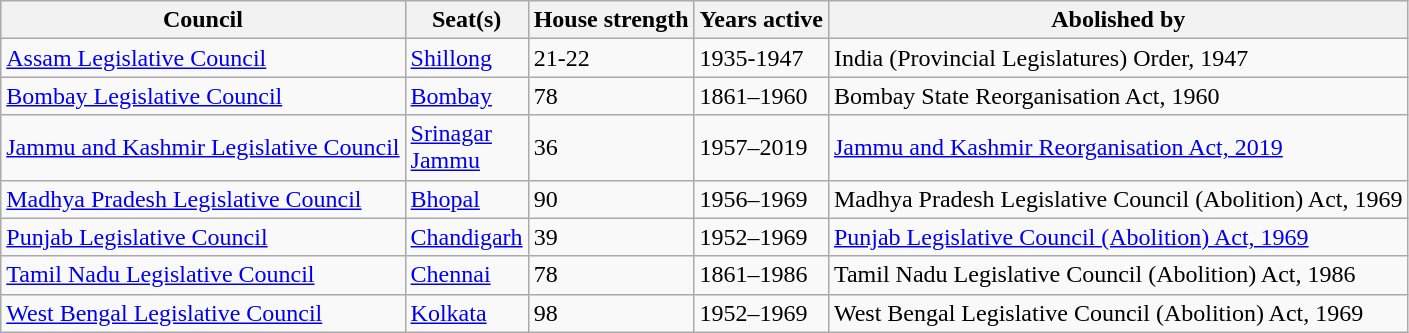<table class="wikitable sortable">
<tr>
<th>Council</th>
<th>Seat(s)</th>
<th>House strength</th>
<th>Years active</th>
<th>Abolished by</th>
</tr>
<tr>
<td><a href='#'>Assam Legislative Council</a></td>
<td><a href='#'>Shillong</a></td>
<td>21-22</td>
<td>1935-1947</td>
<td>India (Provincial Legislatures) Order, 1947</td>
</tr>
<tr>
<td><a href='#'>Bombay Legislative Council</a></td>
<td><a href='#'>Bombay</a></td>
<td>78</td>
<td>1861–1960</td>
<td>Bombay State Reorganisation Act, 1960</td>
</tr>
<tr>
<td><a href='#'>Jammu and Kashmir Legislative Council</a></td>
<td><a href='#'>Srinagar</a> <br><a href='#'>Jammu</a> </td>
<td>36</td>
<td>1957–2019</td>
<td><a href='#'>Jammu and Kashmir Reorganisation Act, 2019</a></td>
</tr>
<tr>
<td><a href='#'>Madhya Pradesh Legislative Council</a></td>
<td><a href='#'>Bhopal</a></td>
<td>90</td>
<td>1956–1969</td>
<td>Madhya Pradesh Legislative Council (Abolition) Act, 1969</td>
</tr>
<tr>
<td><a href='#'>Punjab Legislative Council</a></td>
<td><a href='#'>Chandigarh</a></td>
<td>39</td>
<td>1952–1969</td>
<td><a href='#'>Punjab Legislative Council (Abolition) Act, 1969</a></td>
</tr>
<tr>
<td><a href='#'>Tamil Nadu Legislative Council</a></td>
<td><a href='#'>Chennai</a></td>
<td>78</td>
<td>1861–1986</td>
<td>Tamil Nadu Legislative Council (Abolition) Act, 1986</td>
</tr>
<tr>
<td><a href='#'>West Bengal Legislative Council</a></td>
<td><a href='#'>Kolkata</a></td>
<td>98</td>
<td>1952–1969</td>
<td>West Bengal Legislative Council (Abolition) Act, 1969</td>
</tr>
</table>
